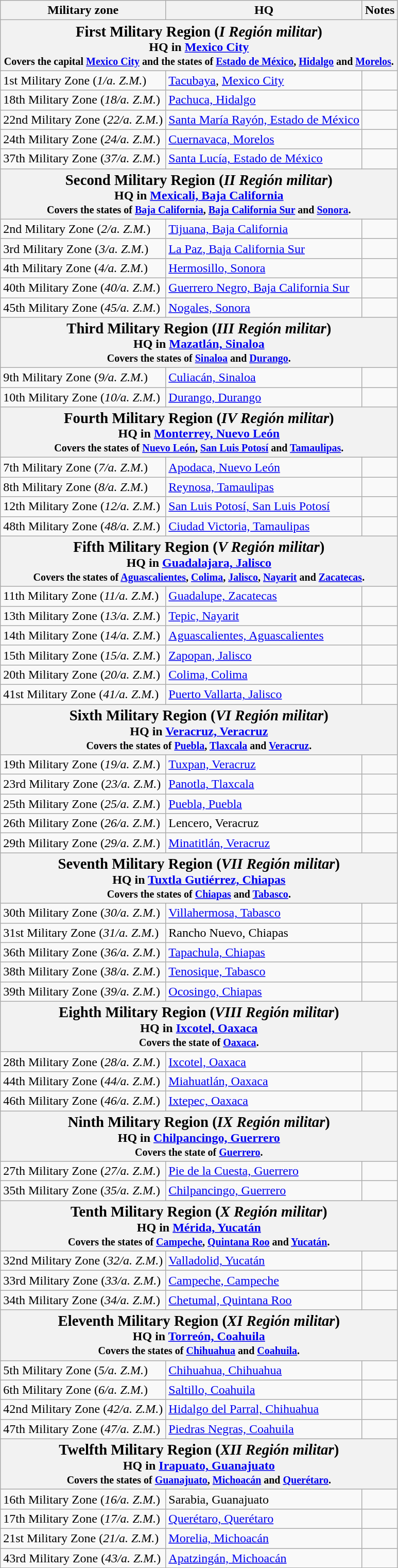<table class="wikitable">
<tr>
<th>Military zone</th>
<th>HQ</th>
<th>Notes</th>
</tr>
<tr>
<th colspan="3"><big>First Military Region (<em>I Región militar</em>)</big><br>HQ in <a href='#'>Mexico City</a><br><small>Covers the capital <a href='#'>Mexico City</a> and the states of <a href='#'>Estado de México</a>, <a href='#'>Hidalgo</a> and <a href='#'>Morelos</a>.</small></th>
</tr>
<tr>
<td>1st Military Zone (<em>1/a. Z.M.</em>)</td>
<td><a href='#'>Tacubaya</a>, <a href='#'>Mexico City</a></td>
<td></td>
</tr>
<tr>
<td>18th Military Zone (<em>18/a. Z.M.</em>)</td>
<td><a href='#'>Pachuca, Hidalgo</a></td>
<td></td>
</tr>
<tr>
<td>22nd Military Zone (<em>22/a. Z.M.</em>)</td>
<td><a href='#'>Santa María Rayón, Estado de México</a></td>
<td></td>
</tr>
<tr>
<td>24th Military Zone (<em>24/a. Z.M.</em>)</td>
<td><a href='#'>Cuernavaca, Morelos</a></td>
<td></td>
</tr>
<tr>
<td>37th Military Zone (<em>37/a. Z.M.</em>)</td>
<td><a href='#'>Santa Lucía, Estado de México</a></td>
<td></td>
</tr>
<tr>
<th colspan="3"><big>Second Military Region (<em>II Región militar</em>)</big><br>HQ in <a href='#'>Mexicali, Baja California</a><br><small>Covers the states of <a href='#'>Baja California</a>, <a href='#'>Baja California Sur</a> and <a href='#'>Sonora</a>.</small></th>
</tr>
<tr>
<td>2nd Military Zone (<em>2/a. Z.M.</em>)</td>
<td><a href='#'>Tijuana, Baja California</a></td>
<td></td>
</tr>
<tr>
<td>3rd Military Zone (<em>3/a. Z.M.</em>)</td>
<td><a href='#'>La Paz, Baja California Sur</a></td>
<td></td>
</tr>
<tr>
<td>4th Military Zone (<em>4/a. Z.M.</em>)</td>
<td><a href='#'>Hermosillo, Sonora</a></td>
<td></td>
</tr>
<tr>
<td>40th Military Zone (<em>40/a. Z.M.</em>)</td>
<td><a href='#'>Guerrero Negro, Baja California Sur</a></td>
<td></td>
</tr>
<tr>
<td>45th Military Zone (<em>45/a. Z.M.</em>)</td>
<td><a href='#'>Nogales, Sonora</a></td>
<td></td>
</tr>
<tr>
<th colspan="3"><big>Third Military Region (<em>III Región militar</em>)</big><br>HQ in <a href='#'>Mazatlán, Sinaloa</a><br><small>Covers the states of <a href='#'>Sinaloa</a> and <a href='#'>Durango</a>.</small></th>
</tr>
<tr>
<td>9th Military Zone (<em>9/a. Z.M.</em>)</td>
<td><a href='#'>Culiacán, Sinaloa</a></td>
<td></td>
</tr>
<tr>
<td>10th Military Zone (<em>10/a. Z.M.</em>)</td>
<td><a href='#'>Durango, Durango</a></td>
<td></td>
</tr>
<tr>
<th colspan="3"><big>Fourth Military Region (<em>IV Región militar</em>)</big><br>HQ in <a href='#'>Monterrey, Nuevo León</a><br><small>Covers the states of <a href='#'>Nuevo León</a>, <a href='#'>San Luis Potosí</a> and <a href='#'>Tamaulipas</a>.</small></th>
</tr>
<tr>
<td>7th Military Zone (<em>7/a. Z.M.</em>)</td>
<td><a href='#'>Apodaca, Nuevo León</a></td>
<td></td>
</tr>
<tr>
<td>8th Military Zone (<em>8/a. Z.M.</em>)</td>
<td><a href='#'>Reynosa, Tamaulipas</a></td>
<td></td>
</tr>
<tr>
<td>12th Military Zone (<em>12/a. Z.M.</em>)</td>
<td><a href='#'>San Luis Potosí, San Luis Potosí</a></td>
<td></td>
</tr>
<tr>
<td>48th Military Zone (<em>48/a. Z.M.</em>)</td>
<td><a href='#'>Ciudad Victoria, Tamaulipas</a></td>
<td></td>
</tr>
<tr>
<th colspan="3"><big>Fifth Military Region (<em>V Región militar</em>)</big><br>HQ in <a href='#'>Guadalajara, Jalisco</a><br><small>Covers the states of <a href='#'>Aguascalientes</a>, <a href='#'>Colima</a>, <a href='#'>Jalisco</a>, <a href='#'>Nayarit</a> and <a href='#'>Zacatecas</a>.</small></th>
</tr>
<tr>
<td>11th Military Zone (<em>11/a. Z.M.</em>)</td>
<td><a href='#'>Guadalupe, Zacatecas</a></td>
<td></td>
</tr>
<tr>
<td>13th Military Zone (<em>13/a. Z.M.</em>)</td>
<td><a href='#'>Tepic, Nayarit</a></td>
<td></td>
</tr>
<tr>
<td>14th Military Zone (<em>14/a. Z.M.</em>)</td>
<td><a href='#'>Aguascalientes, Aguascalientes</a></td>
<td></td>
</tr>
<tr>
<td>15th Military Zone (<em>15/a. Z.M.</em>)</td>
<td><a href='#'>Zapopan, Jalisco</a></td>
<td></td>
</tr>
<tr>
<td>20th Military Zone (<em>20/a. Z.M.</em>)</td>
<td><a href='#'>Colima, Colima</a></td>
<td></td>
</tr>
<tr>
<td>41st Military Zone (<em>41/a. Z.M.</em>)</td>
<td><a href='#'>Puerto Vallarta, Jalisco</a></td>
<td></td>
</tr>
<tr>
<th colspan="3"><big>Sixth Military Region (<em>VI Región militar</em>)</big><br>HQ in <a href='#'>Veracruz, Veracruz</a><br><small>Covers the states of <a href='#'>Puebla</a>, <a href='#'>Tlaxcala</a> and <a href='#'>Veracruz</a>.</small></th>
</tr>
<tr>
<td>19th Military Zone (<em>19/a. Z.M.</em>)</td>
<td><a href='#'>Tuxpan, Veracruz</a></td>
<td></td>
</tr>
<tr>
<td>23rd Military Zone (<em>23/a. Z.M.</em>)</td>
<td><a href='#'>Panotla, Tlaxcala</a></td>
<td></td>
</tr>
<tr>
<td>25th Military Zone (<em>25/a. Z.M.</em>)</td>
<td><a href='#'>Puebla, Puebla</a></td>
<td></td>
</tr>
<tr>
<td>26th Military Zone (<em>26/a. Z.M.</em>)</td>
<td>Lencero, Veracruz</td>
<td></td>
</tr>
<tr>
<td>29th Military Zone (<em>29/a. Z.M.</em>)</td>
<td><a href='#'>Minatitlán, Veracruz</a></td>
<td></td>
</tr>
<tr>
<th colspan="3"><big>Seventh Military Region (<em>VII Región militar</em>)</big><br>HQ in <a href='#'>Tuxtla Gutiérrez, Chiapas</a><br><small>Covers the states of <a href='#'>Chiapas</a> and <a href='#'>Tabasco</a>.</small></th>
</tr>
<tr>
<td>30th Military Zone (<em>30/a. Z.M.</em>)</td>
<td><a href='#'>Villahermosa, Tabasco</a></td>
<td></td>
</tr>
<tr>
<td>31st Military Zone (<em>31/a. Z.M.</em>)</td>
<td>Rancho Nuevo, Chiapas</td>
<td></td>
</tr>
<tr>
<td>36th Military Zone (<em>36/a. Z.M.</em>)</td>
<td><a href='#'>Tapachula, Chiapas</a></td>
<td></td>
</tr>
<tr>
<td>38th Military Zone (<em>38/a. Z.M.</em>)</td>
<td><a href='#'>Tenosique, Tabasco</a></td>
<td></td>
</tr>
<tr>
<td>39th Military Zone (<em>39/a. Z.M.</em>)</td>
<td><a href='#'>Ocosingo, Chiapas</a></td>
<td></td>
</tr>
<tr>
<th colspan="3"><big>Eighth Military Region (<em>VIII Región militar</em>)</big><br>HQ in <a href='#'>Ixcotel, Oaxaca</a><br><small>Covers the state of <a href='#'>Oaxaca</a>.</small></th>
</tr>
<tr>
<td>28th Military Zone (<em>28/a. Z.M.</em>)</td>
<td><a href='#'>Ixcotel, Oaxaca</a></td>
<td></td>
</tr>
<tr>
<td>44th Military Zone (<em>44/a. Z.M.</em>)</td>
<td><a href='#'>Miahuatlán, Oaxaca</a></td>
<td></td>
</tr>
<tr>
<td>46th Military Zone (<em>46/a. Z.M.</em>)</td>
<td><a href='#'>Ixtepec, Oaxaca</a></td>
<td></td>
</tr>
<tr>
<th colspan="3"><big>Ninth Military Region (<em>IX Región militar</em>)</big><br>HQ in <a href='#'>Chilpancingo, Guerrero</a><br><small>Covers the state of <a href='#'>Guerrero</a>.</small></th>
</tr>
<tr>
<td>27th Military Zone (<em>27/a. Z.M.</em>)</td>
<td><a href='#'>Pie de la Cuesta, Guerrero</a></td>
<td></td>
</tr>
<tr>
<td>35th Military Zone (<em>35/a. Z.M.</em>)</td>
<td><a href='#'>Chilpancingo, Guerrero</a></td>
<td></td>
</tr>
<tr>
<th colspan="3"><big>Tenth Military Region (<em>X Región militar</em>)</big><br>HQ in <a href='#'>Mérida, Yucatán</a><br><small>Covers the states of <a href='#'>Campeche</a>, <a href='#'>Quintana Roo</a> and <a href='#'>Yucatán</a>.</small></th>
</tr>
<tr>
<td>32nd Military Zone (<em>32/a. Z.M.</em>)</td>
<td><a href='#'>Valladolid, Yucatán</a></td>
<td></td>
</tr>
<tr>
<td>33rd Military Zone (<em>33/a. Z.M.</em>)</td>
<td><a href='#'>Campeche, Campeche</a></td>
<td></td>
</tr>
<tr>
<td>34th Military Zone (<em>34/a. Z.M.</em>)</td>
<td><a href='#'>Chetumal, Quintana Roo</a></td>
<td></td>
</tr>
<tr>
<th colspan="3"><big>Eleventh Military Region (<em>XI Región militar</em>)</big><br>HQ in <a href='#'>Torreón, Coahuila</a><br><small>Covers the states of <a href='#'>Chihuahua</a> and <a href='#'>Coahuila</a>.</small></th>
</tr>
<tr>
<td>5th Military Zone (<em>5/a. Z.M.</em>)</td>
<td><a href='#'>Chihuahua, Chihuahua</a></td>
<td></td>
</tr>
<tr>
<td>6th Military Zone (<em>6/a. Z.M.</em>)</td>
<td><a href='#'>Saltillo, Coahuila</a></td>
<td></td>
</tr>
<tr>
<td>42nd Military Zone (<em>42/a. Z.M.</em>)</td>
<td><a href='#'>Hidalgo del Parral, Chihuahua</a></td>
<td></td>
</tr>
<tr>
<td>47th Military Zone (<em>47/a. Z.M.</em>)</td>
<td><a href='#'>Piedras Negras, Coahuila</a></td>
<td></td>
</tr>
<tr>
<th colspan="3"><big>Twelfth Military Region (<em>XII Región militar</em>)</big><br>HQ in <a href='#'>Irapuato, Guanajuato</a><br><small>Covers the states of <a href='#'>Guanajuato</a>, <a href='#'>Michoacán</a> and <a href='#'>Querétaro</a>.</small></th>
</tr>
<tr>
<td>16th Military Zone (<em>16/a. Z.M.</em>)</td>
<td>Sarabia, Guanajuato</td>
<td></td>
</tr>
<tr>
<td>17th Military Zone (<em>17/a. Z.M.</em>)</td>
<td><a href='#'>Querétaro, Querétaro</a></td>
<td></td>
</tr>
<tr>
<td>21st Military Zone (<em>21/a. Z.M.</em>)</td>
<td><a href='#'>Morelia, Michoacán</a></td>
<td></td>
</tr>
<tr>
<td>43rd Military Zone (<em>43/a. Z.M.</em>)</td>
<td><a href='#'>Apatzingán, Michoacán</a></td>
<td></td>
</tr>
</table>
